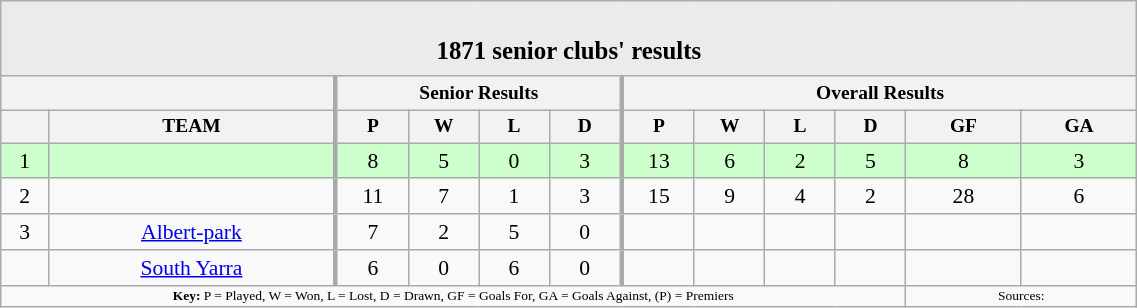<table class="wikitable" style="text-align: center; font-size: 90%; width: 60%">
<tr>
<td colspan="14" style="background: #EBEBEB;"><br><table border="0" width="100%" cellpadding="0" cellspacing="0">
<tr style="background: #EBEBEB;">
<td width="25%" style="border: 0;"></td>
<td style="border: 0; font-size: 115%;"><strong>1871 senior clubs' results</strong></td>
<td width="25%" style="border: 0;"></td>
</tr>
</table>
</td>
</tr>
<tr style="text-align: center; font-size: 90%;">
<th colspan="2"></th>
<th colspan="4" style="border-width:1px 3px 1px 3px; border-style:solid;border-color:darkgrey;"><strong>Senior Results</strong></th>
<th colspan="6"><strong>Overall Results</strong></th>
</tr>
<tr style="text-align: center; font-size: 90%;">
<th width="15"></th>
<th width="120">TEAM</th>
<th width="25" style="border-width:1px 1px 1px 3px; border-style:solid;border-color:darkgrey;">P</th>
<th width="25">W</th>
<th width="25">L</th>
<th width="25" style="border-width:1px 3px 1px 1px; border-style:solid;border-color:darkgrey;">D</th>
<th width="25">P</th>
<th width="25">W</th>
<th width="25">L</th>
<th width="25">D</th>
<th width="45">GF</th>
<th width="45">GA</th>
</tr>
<tr style="background: #CCFFCC;">
<td>1</td>
<td><strong></strong></td>
<td style="border-width:1px 1px 1px 3px; border-style:solid;border-color:darkgrey;">8</td>
<td>5</td>
<td>0</td>
<td style="border-width:1px 3px 1px 1px; border-style:solid;border-color:darkgrey;">3</td>
<td>13</td>
<td>6</td>
<td>2</td>
<td>5</td>
<td>8</td>
<td>3</td>
</tr>
<tr>
<td>2</td>
<td></td>
<td style="border-width:1px 1px 1px 3px; border-style:solid;border-color:darkgrey;">11</td>
<td>7</td>
<td>1</td>
<td style="border-width:1px 3px 1px 1px; border-style:solid;border-color:darkgrey;">3</td>
<td>15</td>
<td>9</td>
<td>4</td>
<td>2</td>
<td>28</td>
<td>6</td>
</tr>
<tr>
<td>3</td>
<td><a href='#'>Albert-park</a></td>
<td style="border-width:1px 1px 1px 3px; border-style:solid;border-color:darkgrey;">7</td>
<td>2</td>
<td>5</td>
<td style="border-width:1px 3px 1px 1px; border-style:solid;border-color:darkgrey;">0</td>
<td></td>
<td></td>
<td></td>
<td></td>
<td></td>
<td></td>
</tr>
<tr>
<td></td>
<td><a href='#'>South Yarra</a></td>
<td style="border-width:1px 1px 1px 3px; border-style:solid;border-color:darkgrey;">6</td>
<td>0</td>
<td>6</td>
<td style="border-width:1px 3px 1px 1px; border-style:solid;border-color:darkgrey;">0</td>
<td></td>
<td></td>
<td></td>
<td></td>
<td></td>
<td></td>
</tr>
<tr style="font-size: xx-small;">
<td colspan="10"><strong>Key:</strong> P = Played, W = Won, L = Lost, D = Drawn, GF = Goals For, GA = Goals Against, (P) = Premiers</td>
<td colspan="2">Sources:</td>
</tr>
</table>
